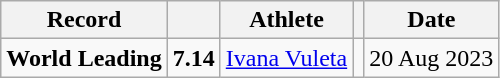<table class="wikitable">
<tr>
<th>Record</th>
<th></th>
<th>Athlete</th>
<th></th>
<th>Date</th>
</tr>
<tr>
<td><strong>World Leading</strong></td>
<td><strong>7.14</strong></td>
<td><a href='#'>Ivana Vuleta</a></td>
<td></td>
<td>20 Aug 2023</td>
</tr>
</table>
